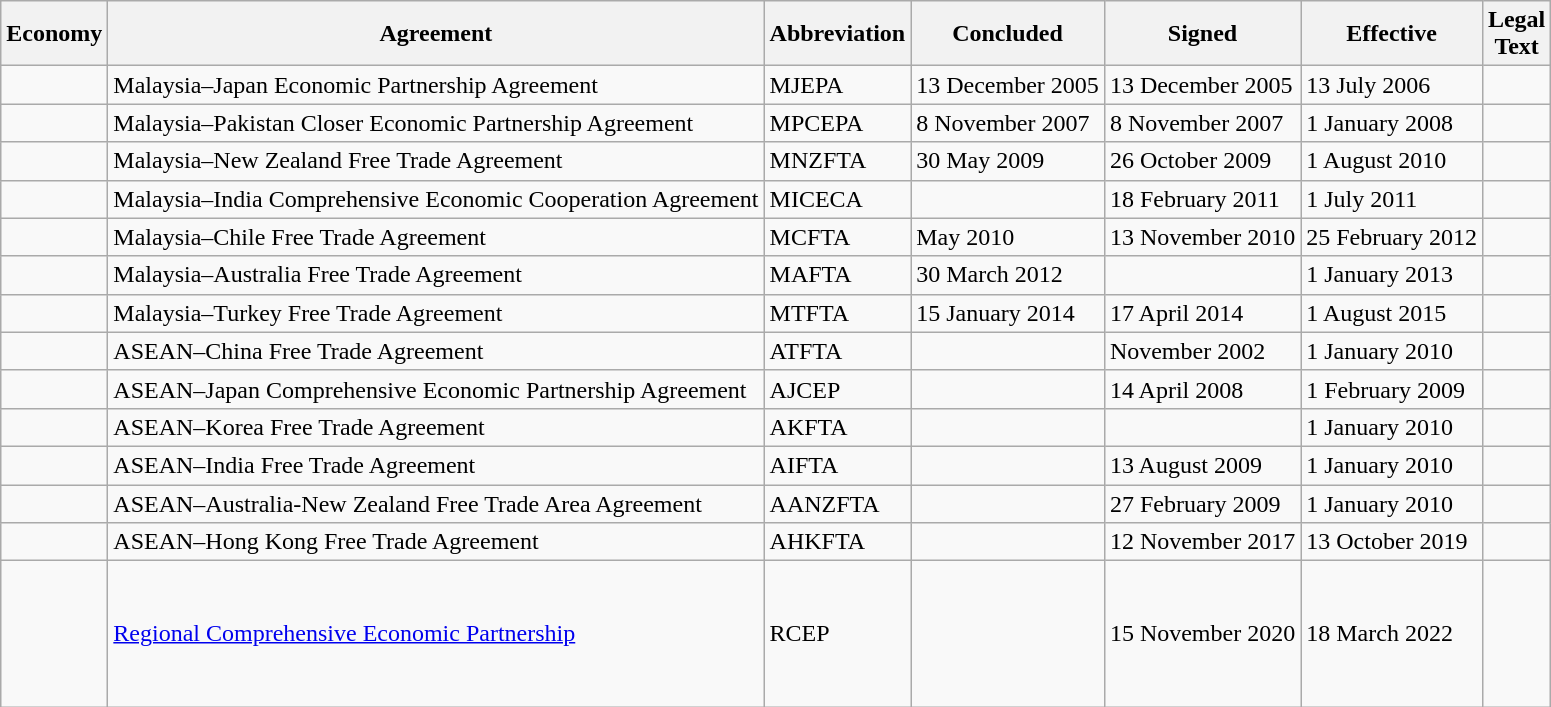<table class="wikitable">
<tr>
<th>Economy</th>
<th>Agreement</th>
<th>Abbreviation</th>
<th>Concluded</th>
<th>Signed</th>
<th>Effective</th>
<th>Legal<br>Text</th>
</tr>
<tr>
<td></td>
<td>Malaysia–Japan Economic Partnership Agreement</td>
<td>MJEPA</td>
<td>13 December 2005</td>
<td>13 December 2005</td>
<td>13 July 2006</td>
<td> </td>
</tr>
<tr>
<td></td>
<td>Malaysia–Pakistan Closer Economic Partnership Agreement</td>
<td>MPCEPA</td>
<td>8 November 2007</td>
<td>8 November 2007</td>
<td>1 January 2008</td>
<td> </td>
</tr>
<tr>
<td></td>
<td>Malaysia–New Zealand Free Trade Agreement</td>
<td>MNZFTA</td>
<td>30 May 2009</td>
<td>26 October 2009</td>
<td>1 August 2010</td>
<td> </td>
</tr>
<tr>
<td></td>
<td>Malaysia–India Comprehensive Economic Cooperation Agreement</td>
<td>MICECA</td>
<td></td>
<td>18 February 2011</td>
<td>1 July 2011</td>
<td> </td>
</tr>
<tr>
<td></td>
<td>Malaysia–Chile Free Trade Agreement</td>
<td>MCFTA</td>
<td>May 2010</td>
<td>13 November 2010</td>
<td>25 February 2012</td>
<td> </td>
</tr>
<tr>
<td></td>
<td>Malaysia–Australia Free Trade Agreement</td>
<td>MAFTA</td>
<td>30 March 2012</td>
<td></td>
<td>1 January 2013</td>
<td> </td>
</tr>
<tr>
<td></td>
<td>Malaysia–Turkey Free Trade Agreement</td>
<td>MTFTA</td>
<td>15 January 2014</td>
<td>17 April 2014</td>
<td>1 August 2015</td>
<td> </td>
</tr>
<tr>
<td></td>
<td ASEAN-China Free Trade Agreement>ASEAN–China Free Trade Agreement</td>
<td>ATFTA</td>
<td></td>
<td>November 2002</td>
<td>1 January 2010</td>
<td> </td>
</tr>
<tr>
<td></td>
<td>ASEAN–Japan Comprehensive Economic Partnership Agreement</td>
<td>AJCEP</td>
<td></td>
<td>14 April 2008</td>
<td>1 February 2009</td>
<td> </td>
</tr>
<tr>
<td></td>
<td>ASEAN–Korea Free Trade Agreement</td>
<td>AKFTA</td>
<td></td>
<td></td>
<td>1 January 2010</td>
<td> </td>
</tr>
<tr>
<td></td>
<td>ASEAN–India Free Trade Agreement</td>
<td>AIFTA</td>
<td></td>
<td>13 August 2009</td>
<td>1 January 2010</td>
<td> </td>
</tr>
<tr>
<td><br></td>
<td>ASEAN–Australia-New Zealand Free Trade Area Agreement</td>
<td>AANZFTA</td>
<td></td>
<td>27 February 2009</td>
<td>1 January 2010</td>
<td> </td>
</tr>
<tr>
<td></td>
<td>ASEAN–Hong Kong Free Trade Agreement</td>
<td>AHKFTA</td>
<td></td>
<td>12 November 2017</td>
<td>13 October 2019</td>
<td> </td>
</tr>
<tr>
<td><br><br><br><br><br></td>
<td><a href='#'>Regional Comprehensive Economic Partnership</a></td>
<td>RCEP</td>
<td></td>
<td>15 November 2020</td>
<td>18 March 2022</td>
<td> </td>
</tr>
</table>
